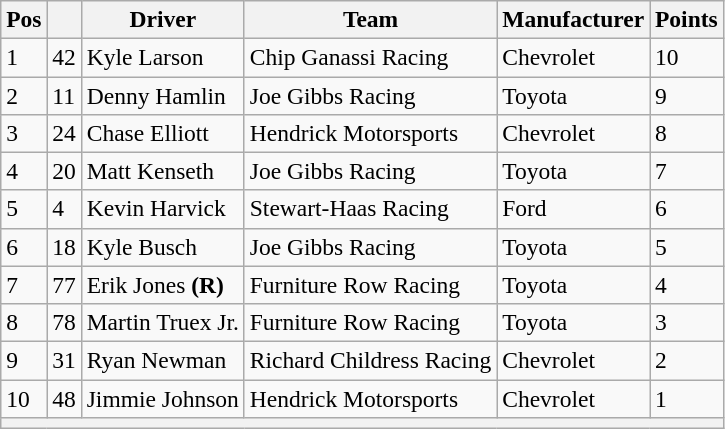<table class="wikitable" style="font-size:98%">
<tr>
<th>Pos</th>
<th></th>
<th>Driver</th>
<th>Team</th>
<th>Manufacturer</th>
<th>Points</th>
</tr>
<tr>
<td>1</td>
<td>42</td>
<td>Kyle Larson</td>
<td>Chip Ganassi Racing</td>
<td>Chevrolet</td>
<td>10</td>
</tr>
<tr>
<td>2</td>
<td>11</td>
<td>Denny Hamlin</td>
<td>Joe Gibbs Racing</td>
<td>Toyota</td>
<td>9</td>
</tr>
<tr>
<td>3</td>
<td>24</td>
<td>Chase Elliott</td>
<td>Hendrick Motorsports</td>
<td>Chevrolet</td>
<td>8</td>
</tr>
<tr>
<td>4</td>
<td>20</td>
<td>Matt Kenseth</td>
<td>Joe Gibbs Racing</td>
<td>Toyota</td>
<td>7</td>
</tr>
<tr>
<td>5</td>
<td>4</td>
<td>Kevin Harvick</td>
<td>Stewart-Haas Racing</td>
<td>Ford</td>
<td>6</td>
</tr>
<tr>
<td>6</td>
<td>18</td>
<td>Kyle Busch</td>
<td>Joe Gibbs Racing</td>
<td>Toyota</td>
<td>5</td>
</tr>
<tr>
<td>7</td>
<td>77</td>
<td>Erik Jones <strong>(R)</strong></td>
<td>Furniture Row Racing</td>
<td>Toyota</td>
<td>4</td>
</tr>
<tr>
<td>8</td>
<td>78</td>
<td>Martin Truex Jr.</td>
<td>Furniture Row Racing</td>
<td>Toyota</td>
<td>3</td>
</tr>
<tr>
<td>9</td>
<td>31</td>
<td>Ryan Newman</td>
<td>Richard Childress Racing</td>
<td>Chevrolet</td>
<td>2</td>
</tr>
<tr>
<td>10</td>
<td>48</td>
<td>Jimmie Johnson</td>
<td>Hendrick Motorsports</td>
<td>Chevrolet</td>
<td>1</td>
</tr>
<tr>
<th colspan="6"></th>
</tr>
</table>
